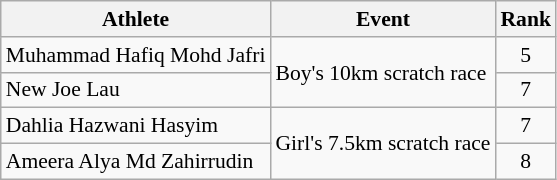<table class="wikitable" style="font-size:90%;">
<tr>
<th>Athlete</th>
<th>Event</th>
<th>Rank</th>
</tr>
<tr align=center>
<td align=left>Muhammad Hafiq Mohd Jafri</td>
<td align=left rowspan=2>Boy's 10km scratch race</td>
<td>5</td>
</tr>
<tr align=center>
<td align=left>New Joe Lau</td>
<td>7</td>
</tr>
<tr align=center>
<td align=left>Dahlia Hazwani Hasyim</td>
<td align=left rowspan=2>Girl's 7.5km scratch race</td>
<td>7</td>
</tr>
<tr align=center>
<td align=left>Ameera Alya Md Zahirrudin</td>
<td>8</td>
</tr>
</table>
